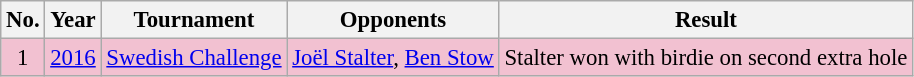<table class="wikitable" style="font-size:95%;">
<tr>
<th>No.</th>
<th>Year</th>
<th>Tournament</th>
<th>Opponents</th>
<th>Result</th>
</tr>
<tr style="background:#F2C1D1;">
<td align=center>1</td>
<td><a href='#'>2016</a></td>
<td><a href='#'>Swedish Challenge</a></td>
<td> <a href='#'>Joël Stalter</a>,  <a href='#'>Ben Stow</a></td>
<td>Stalter won with birdie on second extra hole</td>
</tr>
</table>
